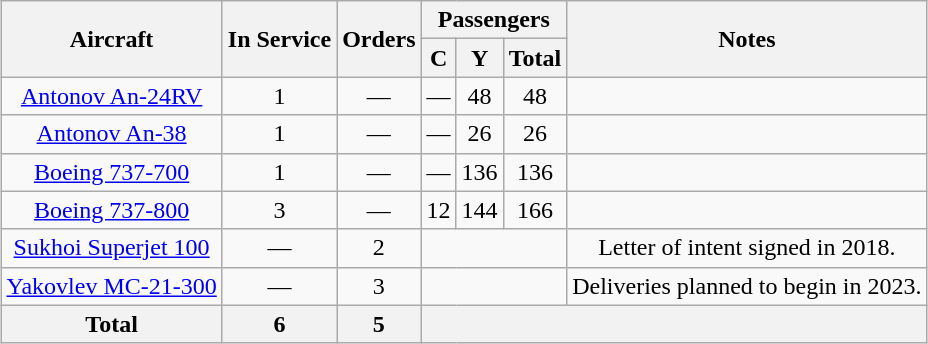<table class="wikitable" style="border-collapse:collapse;text-align:center;margin:auto;">
<tr>
<th rowspan="2">Aircraft</th>
<th rowspan="2">In Service</th>
<th rowspan="2">Orders</th>
<th colspan="3">Passengers</th>
<th rowspan="2">Notes</th>
</tr>
<tr>
<th><abbr>C</abbr></th>
<th><abbr>Y</abbr></th>
<th>Total</th>
</tr>
<tr>
<td><a href='#'>Antonov An-24RV</a></td>
<td>1</td>
<td>—</td>
<td>—</td>
<td>48</td>
<td>48</td>
<td></td>
</tr>
<tr>
<td><a href='#'>Antonov An-38</a></td>
<td>1</td>
<td>—</td>
<td>—</td>
<td>26</td>
<td>26</td>
<td></td>
</tr>
<tr>
<td><a href='#'>Boeing 737-700</a></td>
<td>1</td>
<td>—</td>
<td>—</td>
<td>136</td>
<td>136</td>
<td></td>
</tr>
<tr>
<td><a href='#'>Boeing 737-800</a></td>
<td>3</td>
<td>—</td>
<td>12</td>
<td>144</td>
<td>166</td>
<td></td>
</tr>
<tr>
<td><a href='#'>Sukhoi Superjet 100</a></td>
<td>—</td>
<td>2</td>
<td colspan="3"><abbr></abbr></td>
<td>Letter of intent signed in 2018.</td>
</tr>
<tr>
<td><a href='#'>Yakovlev MC-21-300</a></td>
<td>—</td>
<td>3</td>
<td colspan="3"><abbr></abbr></td>
<td>Deliveries planned to begin in 2023.</td>
</tr>
<tr>
<th>Total</th>
<th>6</th>
<th>5</th>
<th colspan="4"></th>
</tr>
</table>
